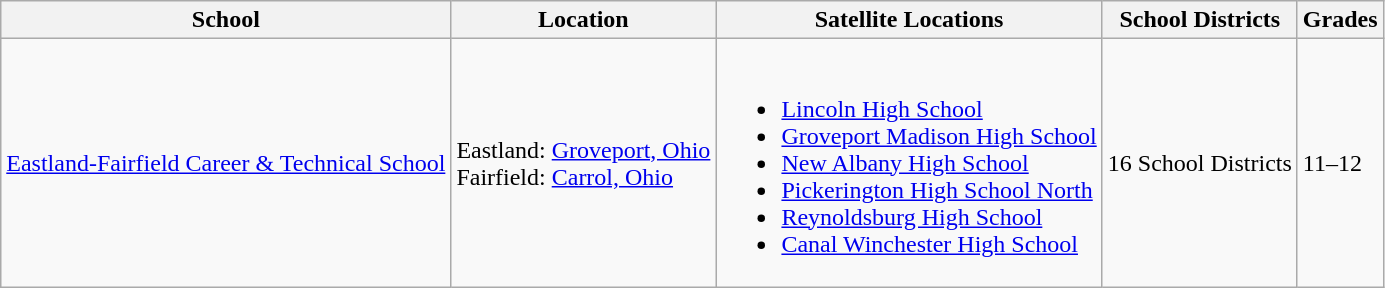<table class="wikitable">
<tr>
<th>School</th>
<th>Location</th>
<th>Satellite Locations</th>
<th>School Districts</th>
<th>Grades</th>
</tr>
<tr>
<td><a href='#'>Eastland-Fairfield Career & Technical School</a></td>
<td>Eastland: <a href='#'>Groveport, Ohio</a><br>Fairfield: <a href='#'>Carrol, Ohio</a></td>
<td><br><ul><li><a href='#'>Lincoln High School</a></li><li><a href='#'>Groveport Madison High School</a></li><li><a href='#'>New Albany High School</a></li><li><a href='#'>Pickerington High School North</a></li><li><a href='#'>Reynoldsburg High School</a></li><li><a href='#'>Canal Winchester High School</a></li></ul></td>
<td>16 School Districts</td>
<td>11–12</td>
</tr>
</table>
